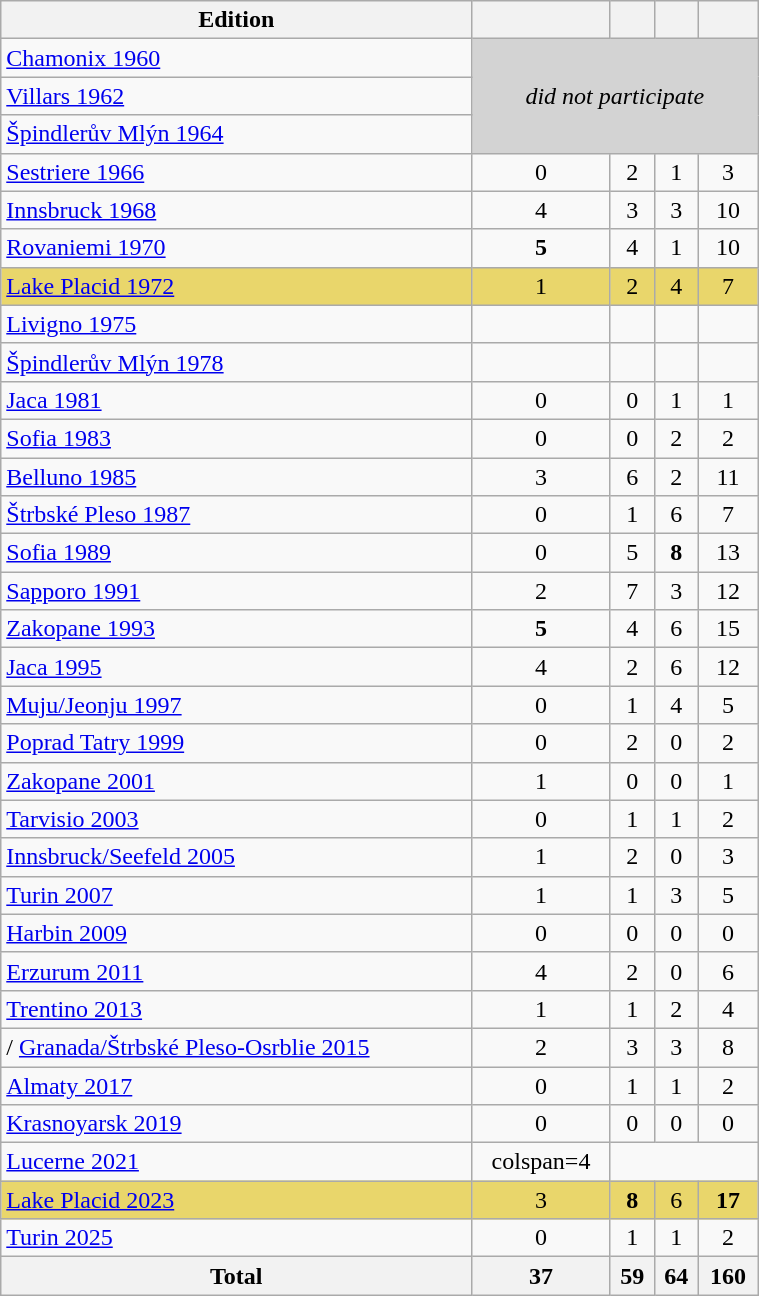<table class="wikitable" width=40% style="font-size:100%; text-align:center;">
<tr>
<th>Edition</th>
<th></th>
<th></th>
<th></th>
<th></th>
</tr>
<tr>
<td align=left> <a href='#'>Chamonix 1960</a></td>
<td rowspan=3 colspan=4 bgcolor=lightgrey><em>did not participate</em></td>
</tr>
<tr>
<td align=left> <a href='#'>Villars 1962</a></td>
</tr>
<tr>
<td align=left> <a href='#'>Špindlerův Mlýn 1964</a></td>
</tr>
<tr>
<td align=left> <a href='#'>Sestriere 1966</a></td>
<td>0</td>
<td>2</td>
<td>1</td>
<td>3</td>
</tr>
<tr>
<td align=left> <a href='#'>Innsbruck 1968</a></td>
<td>4</td>
<td>3</td>
<td>3</td>
<td>10</td>
</tr>
<tr>
<td align=left> <a href='#'>Rovaniemi 1970</a></td>
<td><strong>5</strong></td>
<td>4</td>
<td>1</td>
<td>10</td>
</tr>
<tr bgcolor=#E9D66B>
<td align=left> <a href='#'>Lake Placid 1972</a></td>
<td>1</td>
<td>2</td>
<td>4</td>
<td>7</td>
</tr>
<tr>
<td align=left> <a href='#'>Livigno 1975</a></td>
<td></td>
<td></td>
<td></td>
<td></td>
</tr>
<tr>
<td align=left> <a href='#'>Špindlerův Mlýn 1978</a></td>
<td></td>
<td></td>
<td></td>
<td></td>
</tr>
<tr>
<td align=left> <a href='#'>Jaca 1981</a></td>
<td>0</td>
<td>0</td>
<td>1</td>
<td>1</td>
</tr>
<tr>
<td align=left> <a href='#'>Sofia 1983</a></td>
<td>0</td>
<td>0</td>
<td>2</td>
<td>2</td>
</tr>
<tr>
<td align=left> <a href='#'>Belluno 1985</a></td>
<td>3</td>
<td>6</td>
<td>2</td>
<td>11</td>
</tr>
<tr>
<td align=left> <a href='#'>Štrbské Pleso 1987</a></td>
<td>0</td>
<td>1</td>
<td>6</td>
<td>7</td>
</tr>
<tr>
<td align=left> <a href='#'>Sofia 1989</a></td>
<td>0</td>
<td>5</td>
<td><strong>8</strong></td>
<td>13</td>
</tr>
<tr>
<td align=left> <a href='#'>Sapporo 1991</a></td>
<td>2</td>
<td>7</td>
<td>3</td>
<td>12</td>
</tr>
<tr>
<td align=left> <a href='#'>Zakopane 1993</a></td>
<td><strong>5</strong></td>
<td>4</td>
<td>6</td>
<td>15</td>
</tr>
<tr>
<td align=left> <a href='#'>Jaca 1995</a></td>
<td>4</td>
<td>2</td>
<td>6</td>
<td>12</td>
</tr>
<tr>
<td align=left> <a href='#'>Muju/Jeonju 1997</a></td>
<td>0</td>
<td>1</td>
<td>4</td>
<td>5</td>
</tr>
<tr>
<td align=left> <a href='#'>Poprad Tatry 1999</a></td>
<td>0</td>
<td>2</td>
<td>0</td>
<td>2</td>
</tr>
<tr>
<td align=left> <a href='#'>Zakopane 2001</a></td>
<td>1</td>
<td>0</td>
<td>0</td>
<td>1</td>
</tr>
<tr>
<td align=left> <a href='#'>Tarvisio 2003</a></td>
<td>0</td>
<td>1</td>
<td>1</td>
<td>2</td>
</tr>
<tr>
<td align=left> <a href='#'>Innsbruck/Seefeld 2005</a></td>
<td>1</td>
<td>2</td>
<td>0</td>
<td>3</td>
</tr>
<tr>
<td align=left> <a href='#'>Turin 2007</a></td>
<td>1</td>
<td>1</td>
<td>3</td>
<td>5</td>
</tr>
<tr>
<td align=left> <a href='#'>Harbin 2009</a></td>
<td>0</td>
<td>0</td>
<td>0</td>
<td>0</td>
</tr>
<tr>
<td align=left> <a href='#'>Erzurum 2011</a></td>
<td>4</td>
<td>2</td>
<td>0</td>
<td>6</td>
</tr>
<tr>
<td align=left> <a href='#'>Trentino 2013</a></td>
<td>1</td>
<td>1</td>
<td>2</td>
<td>4</td>
</tr>
<tr>
<td align=left>/ <a href='#'>Granada/Štrbské Pleso-Osrblie 2015</a></td>
<td>2</td>
<td>3</td>
<td>3</td>
<td>8</td>
</tr>
<tr>
<td align=left> <a href='#'>Almaty 2017</a></td>
<td>0</td>
<td>1</td>
<td>1</td>
<td>2</td>
</tr>
<tr>
<td align=left> <a href='#'>Krasnoyarsk 2019</a></td>
<td>0</td>
<td>0</td>
<td>0</td>
<td>0</td>
</tr>
<tr>
<td align=left> <a href='#'>Lucerne 2021</a></td>
<td>colspan=4 </td>
</tr>
<tr bgcolor=#E9D66B>
<td align=left> <a href='#'>Lake Placid 2023</a></td>
<td>3</td>
<td><strong>8</strong></td>
<td>6</td>
<td><strong>17</strong></td>
</tr>
<tr>
<td align=left> <a href='#'>Turin 2025</a></td>
<td>0</td>
<td>1</td>
<td>1</td>
<td>2</td>
</tr>
<tr>
<th align-right>Total</th>
<th>37</th>
<th>59</th>
<th>64</th>
<th>160</th>
</tr>
</table>
